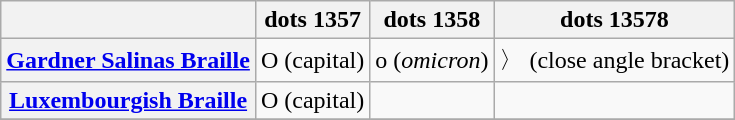<table class="wikitable">
<tr>
<th></th>
<th>dots 1357</th>
<th>dots 1358</th>
<th>dots 13578</th>
</tr>
<tr>
<th align=left><a href='#'>Gardner Salinas Braille</a></th>
<td>O (capital)</td>
<td>ο (<em>omicron</em>)</td>
<td>〉 (close angle bracket)</td>
</tr>
<tr>
<th align=left><a href='#'>Luxembourgish Braille</a></th>
<td>O (capital)</td>
<td></td>
<td></td>
</tr>
<tr>
</tr>
</table>
